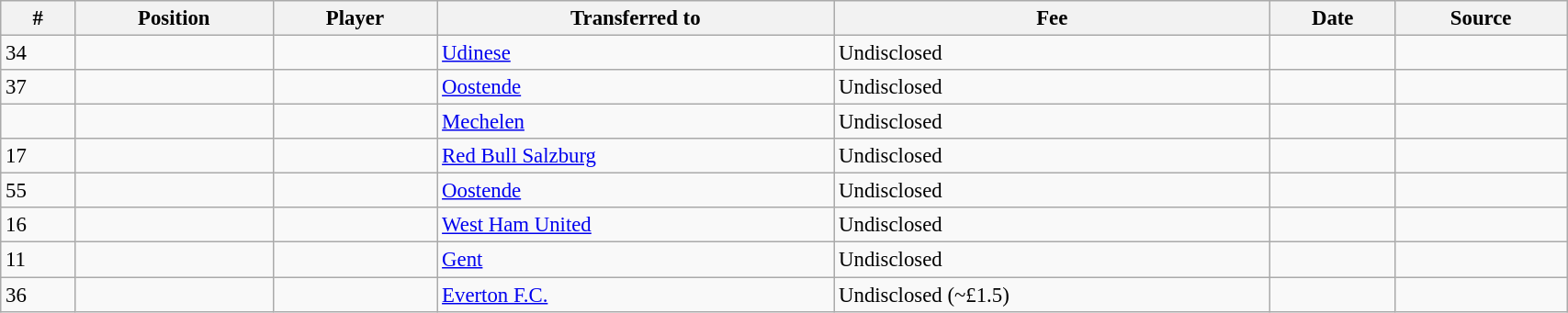<table class="wikitable sortable" style="width:90%; text-align:center; font-size:95%; text-align:left;">
<tr>
<th>#</th>
<th>Position</th>
<th>Player</th>
<th>Transferred to</th>
<th>Fee</th>
<th>Date</th>
<th>Source</th>
</tr>
<tr>
<td>34</td>
<td></td>
<td></td>
<td> <a href='#'>Udinese</a></td>
<td>Undisclosed</td>
<td></td>
<td></td>
</tr>
<tr>
<td>37</td>
<td></td>
<td></td>
<td> <a href='#'>Oostende</a></td>
<td>Undisclosed</td>
<td></td>
<td></td>
</tr>
<tr>
<td></td>
<td></td>
<td></td>
<td> <a href='#'>Mechelen</a></td>
<td>Undisclosed</td>
<td></td>
<td></td>
</tr>
<tr>
<td>17</td>
<td></td>
<td></td>
<td> <a href='#'>Red Bull Salzburg</a></td>
<td>Undisclosed</td>
<td></td>
<td></td>
</tr>
<tr>
<td>55</td>
<td></td>
<td></td>
<td> <a href='#'>Oostende</a></td>
<td>Undisclosed</td>
<td></td>
<td></td>
</tr>
<tr>
<td>16</td>
<td></td>
<td></td>
<td> <a href='#'>West Ham United</a></td>
<td>Undisclosed</td>
<td></td>
<td></td>
</tr>
<tr>
<td>11</td>
<td></td>
<td></td>
<td> <a href='#'>Gent</a></td>
<td>Undisclosed</td>
<td></td>
<td></td>
</tr>
<tr>
<td>36</td>
<td></td>
<td></td>
<td> <a href='#'>Everton F.C.</a></td>
<td>Undisclosed (~£1.5)</td>
<td></td>
<td></td>
</tr>
</table>
